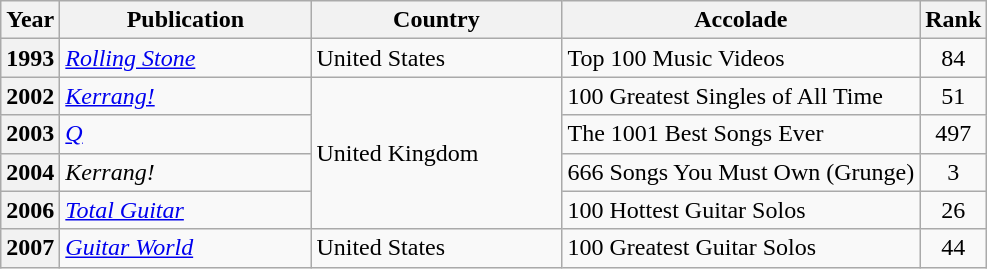<table class="wikitable plainrowheaders" style="text-align:left;">
<tr>
<th scope="col">Year</th>
<th scope="col" style="width:10em;">Publication</th>
<th scope="col" style="width:10em;">Country</th>
<th scope="col">Accolade</th>
<th scope="col">Rank</th>
</tr>
<tr>
<th scope="row">1993</th>
<td><em><a href='#'>Rolling Stone</a></em></td>
<td>United States</td>
<td>Top 100 Music Videos</td>
<td style="text-align:center;">84</td>
</tr>
<tr>
<th scope="row">2002</th>
<td><em><a href='#'>Kerrang!</a></em></td>
<td rowspan="4">United Kingdom</td>
<td>100 Greatest Singles of All Time</td>
<td style="text-align:center;">51</td>
</tr>
<tr>
<th scope="row">2003</th>
<td><em><a href='#'>Q</a></em></td>
<td>The 1001 Best Songs Ever</td>
<td style="text-align:center;">497</td>
</tr>
<tr>
<th scope="row">2004</th>
<td><em>Kerrang!</em></td>
<td>666 Songs You Must Own (Grunge)</td>
<td style="text-align:center;">3</td>
</tr>
<tr>
<th scope="row">2006</th>
<td><em><a href='#'>Total Guitar</a></em></td>
<td>100 Hottest Guitar Solos</td>
<td style="text-align:center;">26</td>
</tr>
<tr>
<th scope="row">2007</th>
<td><em><a href='#'>Guitar World</a></em></td>
<td>United States</td>
<td>100 Greatest Guitar Solos</td>
<td style="text-align:center;">44</td>
</tr>
</table>
